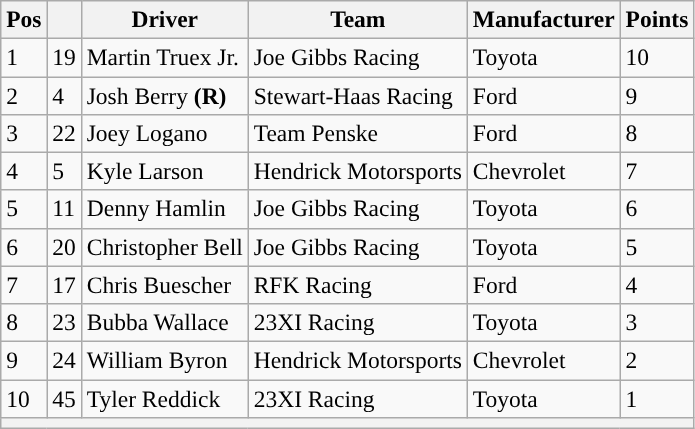<table class="wikitable" style="font-size:98%">
<tr>
<th>Pos</th>
<th></th>
<th>Driver</th>
<th>Team</th>
<th>Manufacturer</th>
<th>Points</th>
</tr>
<tr>
<td>1</td>
<td>19</td>
<td>Martin Truex Jr.</td>
<td>Joe Gibbs Racing</td>
<td>Toyota</td>
<td>10</td>
</tr>
<tr>
<td>2</td>
<td>4</td>
<td>Josh Berry <strong>(R)</strong></td>
<td>Stewart-Haas Racing</td>
<td>Ford</td>
<td>9</td>
</tr>
<tr>
<td>3</td>
<td>22</td>
<td>Joey Logano</td>
<td>Team Penske</td>
<td>Ford</td>
<td>8</td>
</tr>
<tr>
<td>4</td>
<td>5</td>
<td>Kyle Larson</td>
<td>Hendrick Motorsports</td>
<td>Chevrolet</td>
<td>7</td>
</tr>
<tr>
<td>5</td>
<td>11</td>
<td>Denny Hamlin</td>
<td>Joe Gibbs Racing</td>
<td>Toyota</td>
<td>6</td>
</tr>
<tr>
<td>6</td>
<td>20</td>
<td>Christopher Bell</td>
<td>Joe Gibbs Racing</td>
<td>Toyota</td>
<td>5</td>
</tr>
<tr>
<td>7</td>
<td>17</td>
<td>Chris Buescher</td>
<td>RFK Racing</td>
<td>Ford</td>
<td>4</td>
</tr>
<tr>
<td>8</td>
<td>23</td>
<td>Bubba Wallace</td>
<td>23XI Racing</td>
<td>Toyota</td>
<td>3</td>
</tr>
<tr>
<td>9</td>
<td>24</td>
<td>William Byron</td>
<td>Hendrick Motorsports</td>
<td>Chevrolet</td>
<td>2</td>
</tr>
<tr>
<td>10</td>
<td>45</td>
<td>Tyler Reddick</td>
<td>23XI Racing</td>
<td>Toyota</td>
<td>1</td>
</tr>
<tr>
<th colspan="6"></th>
</tr>
</table>
